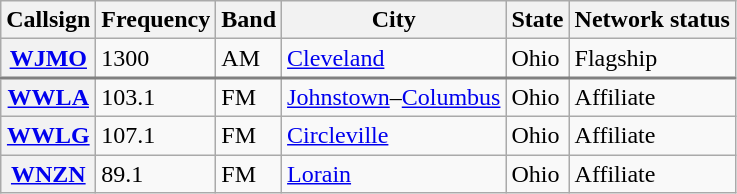<table class="wikitable sortable">
<tr>
<th scope="col">Callsign</th>
<th scope="col">Frequency</th>
<th scope="col">Band</th>
<th scope="col">City</th>
<th scope="col">State</th>
<th scope="col">Network status</th>
</tr>
<tr style="border-bottom:2px solid gray;">
<th scope="row"><a href='#'>WJMO</a></th>
<td>1300</td>
<td>AM</td>
<td><a href='#'>Cleveland</a></td>
<td>Ohio</td>
<td>Flagship</td>
</tr>
<tr>
<th scope="row"><a href='#'>WWLA</a></th>
<td>103.1</td>
<td>FM</td>
<td><a href='#'>Johnstown</a>–<a href='#'>Columbus</a></td>
<td>Ohio</td>
<td>Affiliate</td>
</tr>
<tr>
<th scope="row"><a href='#'>WWLG</a></th>
<td>107.1</td>
<td>FM</td>
<td><a href='#'>Circleville</a></td>
<td>Ohio</td>
<td>Affiliate</td>
</tr>
<tr>
<th scope="row"><a href='#'>WNZN</a></th>
<td>89.1</td>
<td>FM</td>
<td><a href='#'>Lorain</a></td>
<td>Ohio</td>
<td>Affiliate</td>
</tr>
</table>
